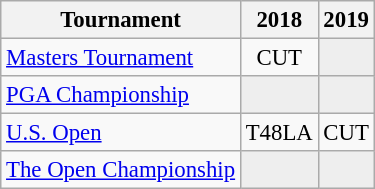<table class="wikitable" style="font-size:95%;text-align:center;">
<tr>
<th>Tournament</th>
<th>2018</th>
<th>2019</th>
</tr>
<tr>
<td align=left><a href='#'>Masters Tournament</a></td>
<td>CUT</td>
<td style="background:#eeeeee;"></td>
</tr>
<tr>
<td align=left><a href='#'>PGA Championship</a></td>
<td style="background:#eeeeee;"></td>
<td style="background:#eeeeee;"></td>
</tr>
<tr>
<td align=left><a href='#'>U.S. Open</a></td>
<td>T48<span>LA</span></td>
<td>CUT</td>
</tr>
<tr>
<td align=left><a href='#'>The Open Championship</a></td>
<td style="background:#eeeeee;"></td>
<td style="background:#eeeeee;"></td>
</tr>
</table>
